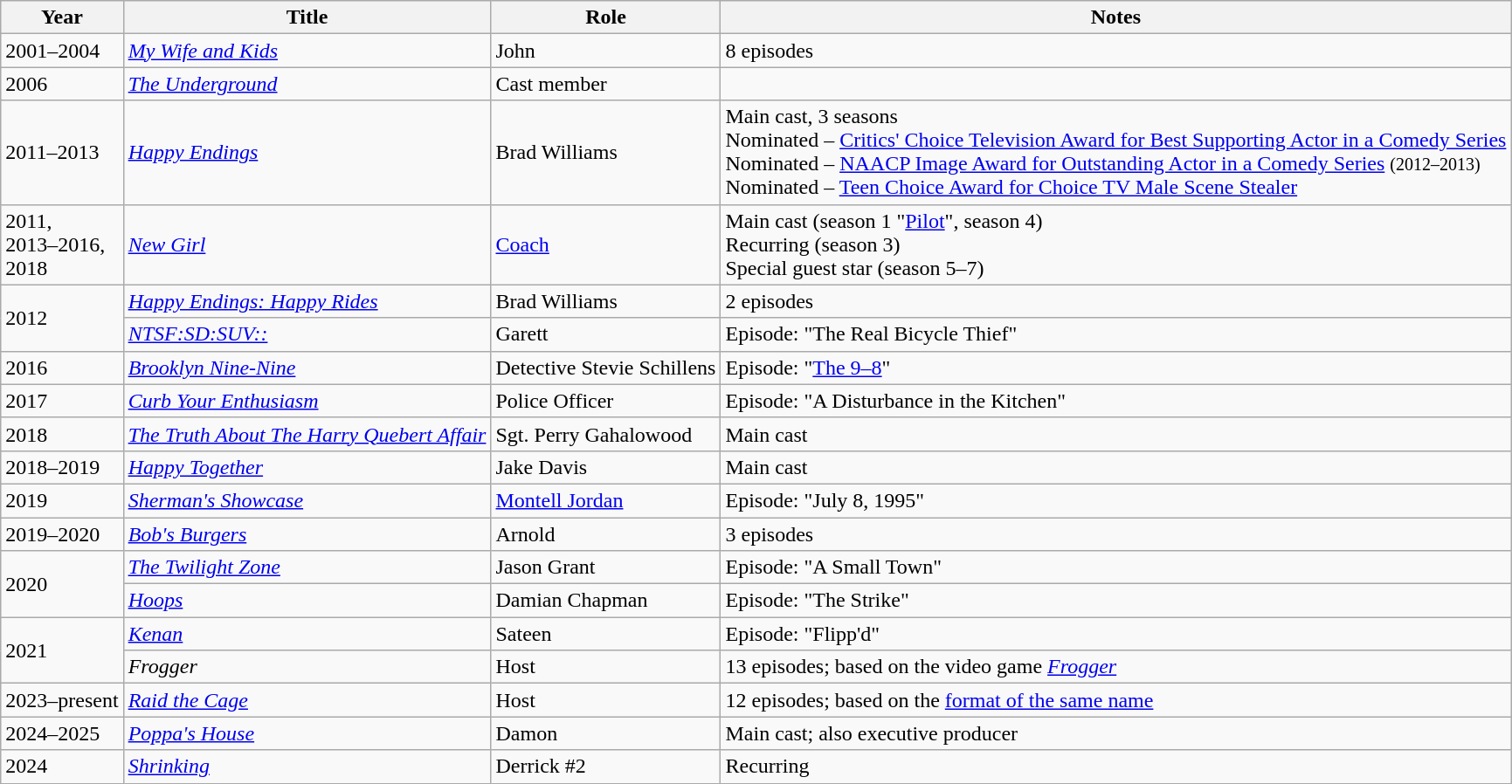<table class="wikitable sortable">
<tr>
<th>Year</th>
<th>Title</th>
<th>Role</th>
<th class="unsortable">Notes</th>
</tr>
<tr>
<td>2001–2004</td>
<td><em><a href='#'>My Wife and Kids</a></em></td>
<td>John</td>
<td>8 episodes</td>
</tr>
<tr>
<td>2006</td>
<td><em><a href='#'>The Underground</a></em></td>
<td>Cast member</td>
<td></td>
</tr>
<tr>
<td>2011–2013</td>
<td><em><a href='#'>Happy Endings</a></em></td>
<td>Brad Williams</td>
<td>Main cast, 3 seasons<br>Nominated – <a href='#'>Critics' Choice Television Award for Best Supporting Actor in a Comedy Series</a><br>Nominated – <a href='#'>NAACP Image Award for Outstanding Actor in a Comedy Series</a> <small>(2012–2013)</small><br>Nominated – <a href='#'>Teen Choice Award for Choice TV Male Scene Stealer</a></td>
</tr>
<tr>
<td>2011,<br>2013–2016,<br>2018</td>
<td><em><a href='#'>New Girl</a></em></td>
<td><a href='#'>Coach</a></td>
<td>Main cast (season 1 "<a href='#'>Pilot</a>", season 4)<br>Recurring (season 3)<br>Special guest star (season 5–7)</td>
</tr>
<tr>
<td rowspan="2">2012</td>
<td><em><a href='#'>Happy Endings: Happy Rides</a></em></td>
<td>Brad Williams</td>
<td>2 episodes</td>
</tr>
<tr>
<td><em><a href='#'>NTSF:SD:SUV::</a></em></td>
<td>Garett</td>
<td>Episode: "The Real Bicycle Thief"</td>
</tr>
<tr>
<td>2016</td>
<td><em><a href='#'>Brooklyn Nine-Nine</a></em></td>
<td>Detective Stevie Schillens</td>
<td>Episode: "<a href='#'>The 9–8</a>"</td>
</tr>
<tr>
<td>2017</td>
<td><em><a href='#'>Curb Your Enthusiasm</a></em></td>
<td>Police Officer</td>
<td>Episode: "A Disturbance in the Kitchen"</td>
</tr>
<tr>
<td>2018</td>
<td><em><a href='#'>The Truth About The Harry Quebert Affair</a></em></td>
<td>Sgt. Perry Gahalowood</td>
<td>Main cast</td>
</tr>
<tr>
<td>2018–2019</td>
<td><em><a href='#'>Happy Together</a></em></td>
<td>Jake Davis</td>
<td>Main cast</td>
</tr>
<tr>
<td>2019</td>
<td><em><a href='#'>Sherman's Showcase</a></em></td>
<td><a href='#'>Montell Jordan</a></td>
<td>Episode: "July 8, 1995"</td>
</tr>
<tr>
<td>2019–2020</td>
<td><em><a href='#'>Bob's Burgers</a></em></td>
<td>Arnold</td>
<td>3 episodes</td>
</tr>
<tr>
<td rowspan="2">2020</td>
<td><em><a href='#'>The Twilight Zone</a></em></td>
<td>Jason Grant</td>
<td>Episode: "A Small Town"</td>
</tr>
<tr>
<td><em><a href='#'>Hoops</a></em></td>
<td>Damian Chapman</td>
<td>Episode: "The Strike"</td>
</tr>
<tr>
<td rowspan="2">2021</td>
<td><em><a href='#'>Kenan</a></em></td>
<td>Sateen</td>
<td>Episode: "Flipp'd"</td>
</tr>
<tr>
<td><em>Frogger</em></td>
<td>Host</td>
<td>13 episodes; based on the video game <em><a href='#'>Frogger</a></em></td>
</tr>
<tr>
<td>2023–present</td>
<td><em><a href='#'>Raid the Cage</a></em></td>
<td>Host</td>
<td>12 episodes; based on the <a href='#'>format of the same name</a></td>
</tr>
<tr>
<td>2024–2025</td>
<td><em><a href='#'>Poppa's House</a></em></td>
<td>Damon</td>
<td>Main cast; also executive producer</td>
</tr>
<tr>
<td>2024</td>
<td><em><a href='#'>Shrinking</a></em></td>
<td>Derrick #2</td>
<td>Recurring</td>
</tr>
</table>
